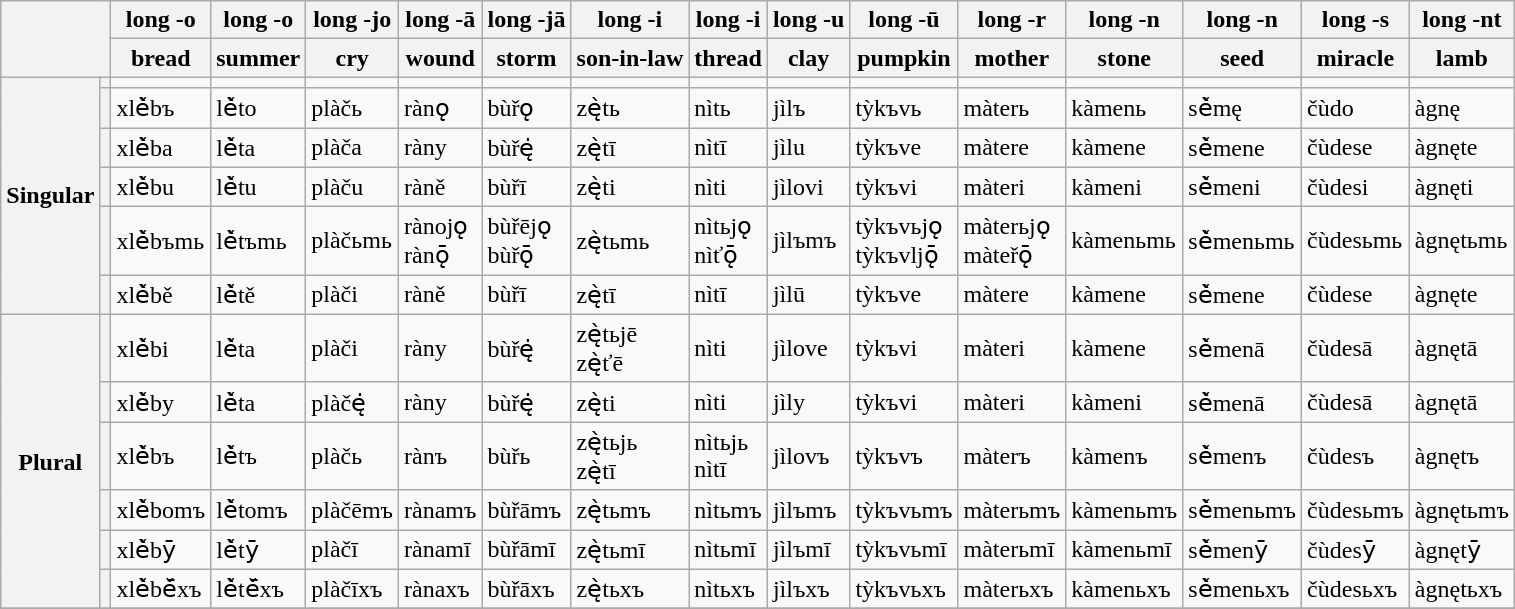<table class="wikitable">
<tr>
<th rowspan=2 colspan=2></th>
<th> long -o</th>
<th> long -o</th>
<th> long -jo</th>
<th> long -ā</th>
<th> long -jā</th>
<th> long -i</th>
<th> long -i</th>
<th> long -u</th>
<th> long -ū</th>
<th> long -r</th>
<th> long -n</th>
<th> long -n</th>
<th> long -s</th>
<th> long -nt</th>
</tr>
<tr>
<th>bread</th>
<th>summer</th>
<th>cry</th>
<th>wound</th>
<th>storm</th>
<th>son-in-law</th>
<th>thread</th>
<th>clay</th>
<th>pumpkin</th>
<th>mother</th>
<th>stone</th>
<th>seed</th>
<th>miracle</th>
<th>lamb</th>
</tr>
<tr>
<th rowspan=6>Singular</th>
<th></th>
<td></td>
<td></td>
<td></td>
<td></td>
<td></td>
<td></td>
<td></td>
<td></td>
<td></td>
<td></td>
<td></td>
<td></td>
<td></td>
<td></td>
</tr>
<tr>
<th></th>
<td>xlě̀bъ</td>
<td>lě̀to</td>
<td>plàčь</td>
<td>rànǫ</td>
<td>bùřǫ</td>
<td>zę̀tь</td>
<td>nìtь</td>
<td>jìlъ</td>
<td>tỳkъvь</td>
<td>màterь</td>
<td>kàmenь</td>
<td>sě̀mę</td>
<td>čùdo</td>
<td>àgnę</td>
</tr>
<tr>
<th></th>
<td>xlě̀ba</td>
<td>lě̀ta</td>
<td>plàča</td>
<td>ràny</td>
<td>bùřę̇</td>
<td>zę̀tī</td>
<td>nìtī</td>
<td>jìlu</td>
<td>tỳkъve</td>
<td>màtere</td>
<td>kàmene</td>
<td>sě̀mene</td>
<td>čùdese</td>
<td>àgnęte</td>
</tr>
<tr>
<th></th>
<td>xlě̀bu</td>
<td>lě̀tu</td>
<td>plàču</td>
<td>ràně</td>
<td>bùřī</td>
<td>zę̀ti</td>
<td>nìti</td>
<td>jìlovi</td>
<td>tỳkъvi</td>
<td>màteri</td>
<td>kàmeni</td>
<td>sě̀meni</td>
<td>čùdesi</td>
<td>àgnęti</td>
</tr>
<tr>
<th></th>
<td>xlě̀bъmь</td>
<td>lě̀tъmь</td>
<td>plàčьmь</td>
<td>rànojǫ<br>rànǭ</td>
<td>bùřējǫ<br>bùřǭ</td>
<td>zę̀tьmь</td>
<td>nìtьjǫ<br>nìťǭ</td>
<td>jìlъmъ</td>
<td>tỳkъvьjǫ<br>tỳkъvljǭ</td>
<td>màterьjǫ<br>màteřǭ</td>
<td>kàmenьmь</td>
<td>sě̀menьmь</td>
<td>čùdesьmь</td>
<td>àgnętьmь</td>
</tr>
<tr>
<th></th>
<td>xlě̀bě</td>
<td>lě̀tě</td>
<td>plàči</td>
<td>ràně</td>
<td>bùřī</td>
<td>zę̀tī</td>
<td>nìtī</td>
<td>jìlū</td>
<td>tỳkъve</td>
<td>màtere</td>
<td>kàmene</td>
<td>sě̀mene</td>
<td>čùdese</td>
<td>àgnęte</td>
</tr>
<tr>
<th rowspan=6>Plural</th>
<th></th>
<td>xlě̀bi</td>
<td>lě̀ta</td>
<td>plàči</td>
<td>ràny</td>
<td>bùřę̇</td>
<td>zę̀tьjē<br>zę̀ťē</td>
<td>nìti</td>
<td>jìlove</td>
<td>tỳkъvi</td>
<td>màteri</td>
<td>kàmene</td>
<td>sě̀menā</td>
<td>čùdesā</td>
<td>àgnętā</td>
</tr>
<tr>
<th></th>
<td>xlě̀by</td>
<td>lě̀ta</td>
<td>plàčę̇</td>
<td>ràny</td>
<td>bùřę̇</td>
<td>zę̀ti</td>
<td>nìti</td>
<td>jìly</td>
<td>tỳkъvi</td>
<td>màteri</td>
<td>kàmeni</td>
<td>sě̀menā</td>
<td>čùdesā</td>
<td>àgnętā</td>
</tr>
<tr>
<th></th>
<td>xlě̀bъ</td>
<td>lě̀tъ</td>
<td>plàčь</td>
<td>rànъ</td>
<td>bùřь</td>
<td>zę̀tьjь <br>zę̀tī</td>
<td>nìtьjь <br>nìtī</td>
<td>jìlovъ</td>
<td>tỳkъvъ</td>
<td>màterъ</td>
<td>kàmenъ</td>
<td>sě̀menъ</td>
<td>čùdesъ</td>
<td>àgnętъ</td>
</tr>
<tr>
<th></th>
<td>xlě̀bomъ</td>
<td>lě̀tomъ</td>
<td>plàčēmъ</td>
<td>rànamъ</td>
<td>bùřāmъ</td>
<td>zę̀tьmъ</td>
<td>nìtьmъ</td>
<td>jìlъmъ</td>
<td>tỳkъvьmъ</td>
<td>màterьmъ</td>
<td>kàmenьmъ</td>
<td>sě̀menьmъ</td>
<td>čùdesьmъ</td>
<td>àgnętьmъ</td>
</tr>
<tr>
<th></th>
<td>xlě̀bȳ</td>
<td>lě̀tȳ</td>
<td>plàčī</td>
<td>rànamī</td>
<td>bùřāmī</td>
<td>zę̀tьmī</td>
<td>nìtьmī</td>
<td>jìlъmī</td>
<td>tỳkъvьmī</td>
<td>màterьmī</td>
<td>kàmenьmī</td>
<td>sě̀menȳ</td>
<td>čùdesȳ</td>
<td>àgnętȳ</td>
</tr>
<tr>
<th></th>
<td>xlě̀bě̄xъ</td>
<td>lě̀tě̄xъ</td>
<td>plàčīxъ</td>
<td>rànaxъ</td>
<td>bùřāxъ</td>
<td>zę̀tьxъ</td>
<td>nìtьxъ</td>
<td>jìlъxъ</td>
<td>tỳkъvьxъ</td>
<td>màterьxъ</td>
<td>kàmenьxъ</td>
<td>sě̀menьxъ</td>
<td>čùdesьxъ</td>
<td>àgnętьxъ</td>
</tr>
<tr>
</tr>
</table>
